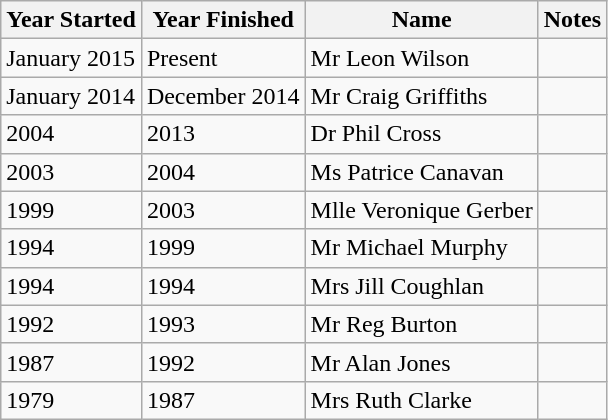<table class="wikitable">
<tr>
<th>Year Started</th>
<th>Year Finished</th>
<th>Name</th>
<th>Notes</th>
</tr>
<tr>
<td>January 2015</td>
<td>Present</td>
<td>Mr Leon Wilson</td>
<td></td>
</tr>
<tr>
<td>January 2014</td>
<td>December 2014</td>
<td>Mr Craig Griffiths</td>
<td></td>
</tr>
<tr>
<td>2004</td>
<td>2013</td>
<td>Dr Phil Cross</td>
<td></td>
</tr>
<tr>
<td>2003</td>
<td>2004</td>
<td>Ms Patrice Canavan</td>
<td></td>
</tr>
<tr>
<td>1999</td>
<td>2003</td>
<td>Mlle Veronique Gerber</td>
<td></td>
</tr>
<tr>
<td>1994</td>
<td>1999</td>
<td>Mr Michael Murphy</td>
<td></td>
</tr>
<tr>
<td>1994</td>
<td>1994</td>
<td>Mrs Jill Coughlan</td>
<td></td>
</tr>
<tr>
<td>1992</td>
<td>1993</td>
<td>Mr Reg Burton</td>
<td></td>
</tr>
<tr>
<td>1987</td>
<td>1992</td>
<td>Mr Alan Jones</td>
<td></td>
</tr>
<tr>
<td>1979</td>
<td>1987</td>
<td>Mrs Ruth Clarke</td>
<td></td>
</tr>
</table>
